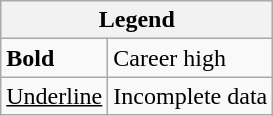<table class="wikitable">
<tr>
<th colspan="2">Legend</th>
</tr>
<tr>
<td style="width:3em;"><strong>Bold</strong></td>
<td>Career high</td>
</tr>
<tr>
<td style="width:3em;"><u>Underline</u></td>
<td>Incomplete data</td>
</tr>
</table>
